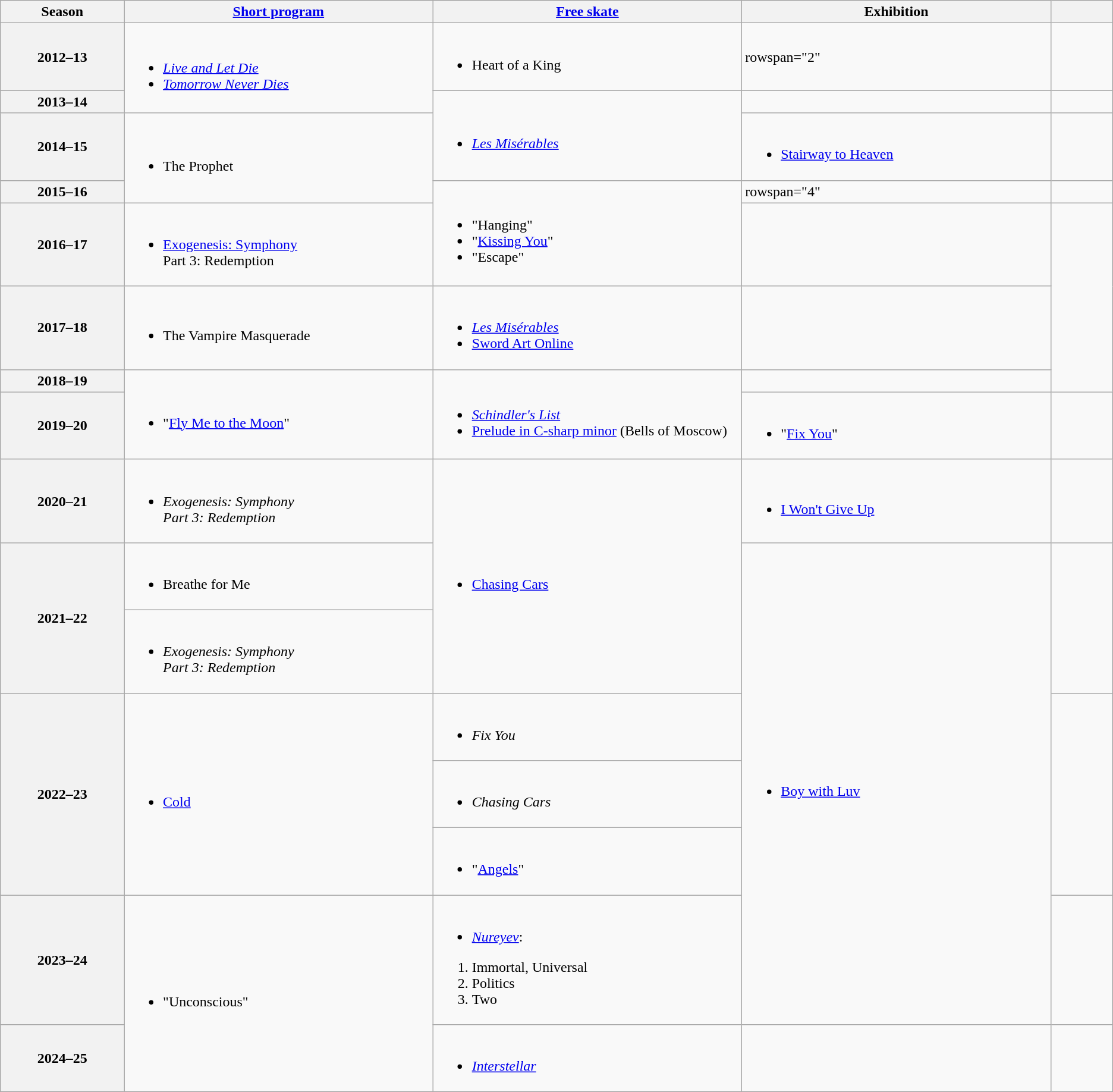<table class="wikitable unsortable" style="text-align:left">
<tr>
<th scope="col" style="text-align:center; width:10%">Season</th>
<th scope="col" style="text-align:center; width:25%"><a href='#'>Short program</a></th>
<th scope="col" style="text-align:center; width:25%"><a href='#'>Free skate</a></th>
<th scope="col" style="text-align:center; width:25%">Exhibition</th>
<th scope="col" style="text-align:center; width:5%"></th>
</tr>
<tr>
<th scope="row">2012–13</th>
<td rowspan="2"><br><ul><li><em><a href='#'>Live and Let Die</a></em><br></li><li><em><a href='#'>Tomorrow Never Dies</a></em><br></li></ul></td>
<td><br><ul><li>Heart of a King<br></li></ul></td>
<td>rowspan="2" </td>
<td></td>
</tr>
<tr>
<th scope="row">2013–14</th>
<td rowspan="2"><br><ul><li><em><a href='#'>Les Misérables</a></em><br></li></ul></td>
<td></td>
</tr>
<tr>
<th scope="row">2014–15</th>
<td rowspan="2"><br><ul><li>The Prophet<br></li></ul></td>
<td><br><ul><li><a href='#'>Stairway to Heaven</a><br></li></ul></td>
<td></td>
</tr>
<tr>
<th scope="row">2015–16</th>
<td rowspan="2"><br><ul><li>"Hanging"<br></li><li>"<a href='#'>Kissing You</a>"<br></li><li>"Escape"<br></li></ul></td>
<td>rowspan="4" </td>
<td></td>
</tr>
<tr>
<th scope="row">2016–17</th>
<td><br><ul><li><a href='#'>Exogenesis: Symphony</a><br>Part 3: Redemption<br></li></ul></td>
<td></td>
</tr>
<tr>
<th scope="row">2017–18</th>
<td><br><ul><li>The Vampire Masquerade<br></li></ul></td>
<td><br><ul><li><em><a href='#'>Les Misérables</a></em><br></li><li><a href='#'>Sword Art Online</a><br></li></ul></td>
<td></td>
</tr>
<tr>
<th scope="row">2018–19</th>
<td rowspan="2"><br><ul><li>"<a href='#'>Fly Me to the Moon</a>"<br></li></ul></td>
<td rowspan="2"><br><ul><li><em><a href='#'>Schindler's List</a></em><br></li><li><a href='#'>Prelude in C-sharp minor</a> (Bells of Moscow)<br></li></ul></td>
<td></td>
</tr>
<tr>
<th scope="row">2019–20</th>
<td><br><ul><li>"<a href='#'>Fix You</a>"<br></li></ul></td>
<td></td>
</tr>
<tr>
<th scope="row">2020–21</th>
<td><br><ul><li><em>Exogenesis: Symphony<br>Part 3: Redemption</em></li></ul></td>
<td rowspan="3"><br><ul><li><a href='#'>Chasing Cars</a><br></li></ul></td>
<td><br><ul><li><a href='#'>I Won't Give Up</a><br></li></ul></td>
<td></td>
</tr>
<tr>
<th scope="row" rowspan="2">2021–22</th>
<td><br><ul><li>Breathe for Me<br></li></ul></td>
<td rowspan="6"><br><ul><li><a href='#'>Boy with Luv</a><br></li></ul></td>
<td rowspan="2"></td>
</tr>
<tr>
<td><br><ul><li><em>Exogenesis: Symphony<br>Part 3: Redemption</em></li></ul></td>
</tr>
<tr>
<th scope="row" rowspan="3">2022–23</th>
<td rowspan="3"><br><ul><li><a href='#'>Cold</a><br></li></ul></td>
<td><br><ul><li><em>Fix You</em></li></ul></td>
<td rowspan="3"></td>
</tr>
<tr>
<td><br><ul><li><em>Chasing Cars</em></li></ul></td>
</tr>
<tr>
<td><br><ul><li>"<a href='#'>Angels</a>"<br></li></ul></td>
</tr>
<tr>
<th scope="row">2023–24</th>
<td rowspan="2"><br><ul><li>"Unconscious"<br></li></ul></td>
<td><br><ul><li><a href='#'><em>Nureyev</em></a>:</li></ul><ol><li>Immortal, Universal</li><li>Politics</li><li>Two<br></li></ol></td>
<td></td>
</tr>
<tr>
<th scope="row">2024–25</th>
<td><br><ul><li><em><a href='#'>Interstellar</a></em> <br></li></ul></td>
<td></td>
<td></td>
</tr>
</table>
